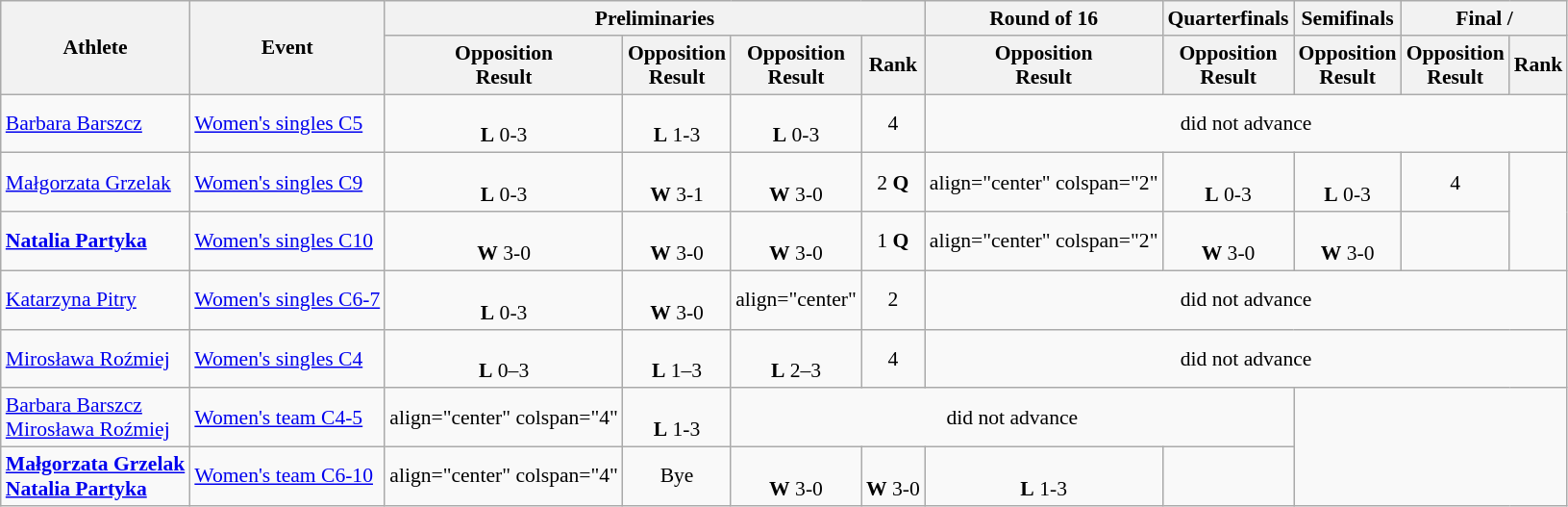<table class=wikitable style="font-size:90%">
<tr>
<th rowspan="2">Athlete</th>
<th rowspan="2">Event</th>
<th colspan="4">Preliminaries</th>
<th>Round of 16</th>
<th>Quarterfinals</th>
<th>Semifinals</th>
<th colspan="2">Final / </th>
</tr>
<tr>
<th>Opposition<br>Result</th>
<th>Opposition<br>Result</th>
<th>Opposition<br>Result</th>
<th>Rank</th>
<th>Opposition<br>Result</th>
<th>Opposition<br>Result</th>
<th>Opposition<br>Result</th>
<th>Opposition<br>Result</th>
<th>Rank</th>
</tr>
<tr>
<td><a href='#'>Barbara Barszcz</a></td>
<td><a href='#'>Women's singles C5</a></td>
<td align="center"><br><strong>L</strong> 0-3</td>
<td align="center"><br><strong>L</strong> 1-3</td>
<td align="center"><br><strong>L</strong> 0-3</td>
<td align="center">4</td>
<td align="center" colspan="5">did not advance</td>
</tr>
<tr>
<td><a href='#'>Małgorzata Grzelak</a></td>
<td><a href='#'>Women's singles C9</a></td>
<td align="center"><br><strong>L</strong> 0-3</td>
<td align="center"><br><strong>W</strong> 3-1</td>
<td align="center"><br><strong>W</strong> 3-0</td>
<td align="center">2 <strong>Q</strong></td>
<td>align="center" colspan="2" </td>
<td align="center"><br><strong>L</strong> 0-3</td>
<td align="center"><br><strong>L</strong> 0-3</td>
<td align="center">4</td>
</tr>
<tr>
<td><strong><a href='#'>Natalia Partyka</a></strong></td>
<td><a href='#'>Women's singles C10</a></td>
<td align="center"><br><strong>W</strong> 3-0</td>
<td align="center"><br><strong>W</strong> 3-0</td>
<td align="center"><br><strong>W</strong> 3-0</td>
<td align="center">1 <strong>Q</strong></td>
<td>align="center" colspan="2" </td>
<td align="center"><br><strong>W</strong> 3-0</td>
<td align="center"><br><strong>W</strong> 3-0</td>
<td align="center"></td>
</tr>
<tr>
<td><a href='#'>Katarzyna Pitry</a></td>
<td><a href='#'>Women's singles C6-7</a></td>
<td align="center"><br><strong>L</strong> 0-3</td>
<td align="center"><br><strong>W</strong> 3-0</td>
<td>align="center" </td>
<td align="center">2</td>
<td align="center" colspan="5">did not advance</td>
</tr>
<tr>
<td><a href='#'>Mirosława Roźmiej</a></td>
<td><a href='#'>Women's singles C4</a></td>
<td align="center"><br><strong>L</strong> 0–3</td>
<td align="center"><br><strong>L</strong> 1–3</td>
<td align="center"><br><strong>L</strong> 2–3</td>
<td align="center">4</td>
<td align="center" colspan="5">did not advance</td>
</tr>
<tr>
<td><a href='#'>Barbara Barszcz</a><br> <a href='#'>Mirosława Roźmiej</a></td>
<td><a href='#'>Women's team C4-5</a></td>
<td>align="center" colspan="4" </td>
<td align="center"><br><strong>L</strong> 1-3</td>
<td align="center" colspan="4">did not advance</td>
</tr>
<tr>
<td><strong><a href='#'>Małgorzata Grzelak</a></strong><br> <strong><a href='#'>Natalia Partyka</a></strong></td>
<td><a href='#'>Women's team C6-10</a></td>
<td>align="center" colspan="4" </td>
<td align="center">Bye</td>
<td align="center"><br><strong>W</strong> 3-0</td>
<td align="center"><br><strong>W</strong> 3-0</td>
<td align="center"><br><strong>L</strong> 1-3</td>
<td align="center"></td>
</tr>
</table>
